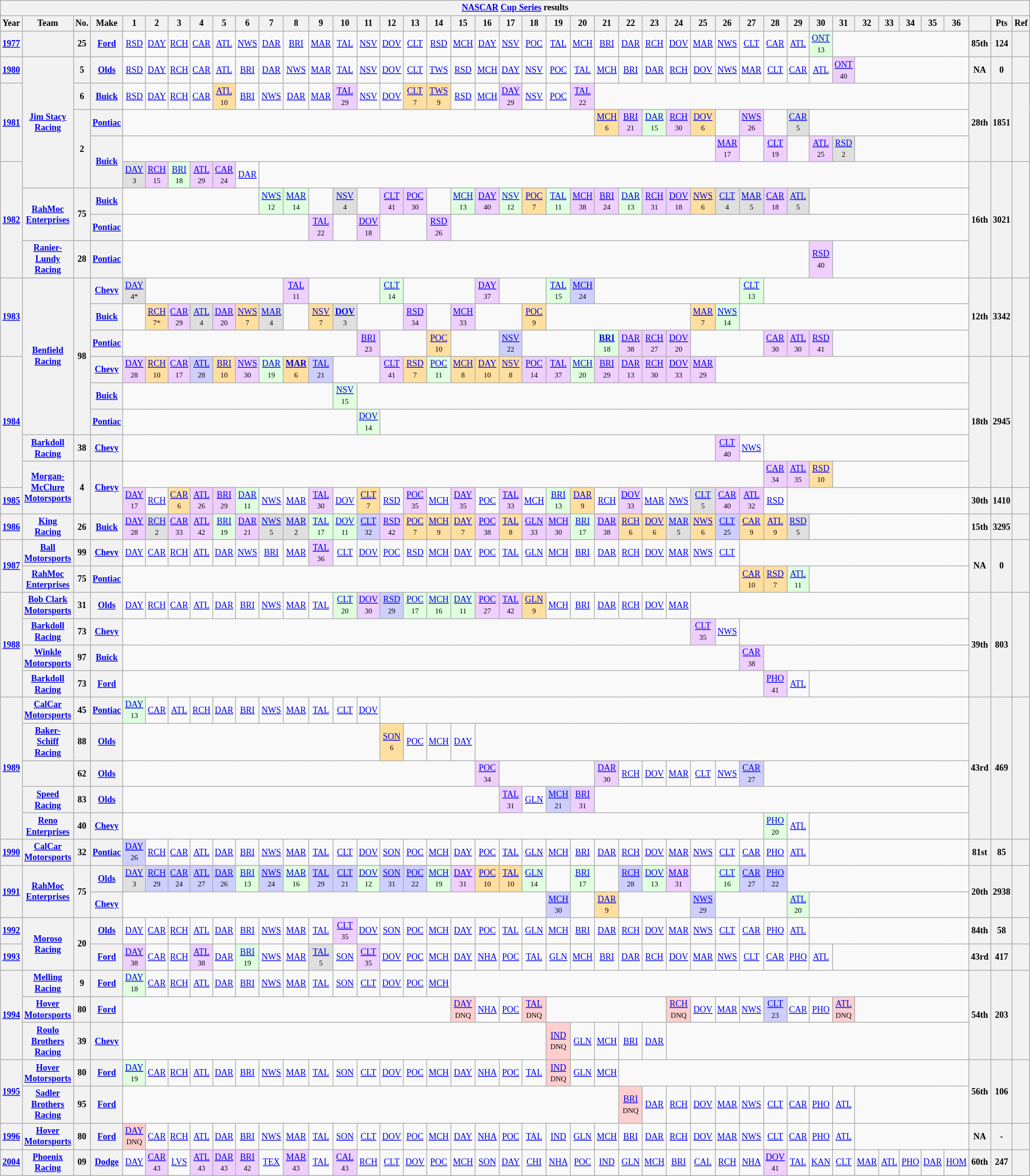<table class="wikitable" style="text-align:center; font-size:75%">
<tr>
<th colspan=45><a href='#'>NASCAR</a> <a href='#'>Cup Series</a> results</th>
</tr>
<tr>
<th>Year</th>
<th>Team</th>
<th>No.</th>
<th>Make</th>
<th>1</th>
<th>2</th>
<th>3</th>
<th>4</th>
<th>5</th>
<th>6</th>
<th>7</th>
<th>8</th>
<th>9</th>
<th>10</th>
<th>11</th>
<th>12</th>
<th>13</th>
<th>14</th>
<th>15</th>
<th>16</th>
<th>17</th>
<th>18</th>
<th>19</th>
<th>20</th>
<th>21</th>
<th>22</th>
<th>23</th>
<th>24</th>
<th>25</th>
<th>26</th>
<th>27</th>
<th>28</th>
<th>29</th>
<th>30</th>
<th>31</th>
<th>32</th>
<th>33</th>
<th>34</th>
<th>35</th>
<th>36</th>
<th></th>
<th>Pts</th>
<th>Ref</th>
</tr>
<tr>
<th><a href='#'>1977</a></th>
<th></th>
<th>25</th>
<th><a href='#'>Ford</a></th>
<td><a href='#'>RSD</a></td>
<td><a href='#'>DAY</a></td>
<td><a href='#'>RCH</a></td>
<td><a href='#'>CAR</a></td>
<td><a href='#'>ATL</a></td>
<td><a href='#'>NWS</a></td>
<td><a href='#'>DAR</a></td>
<td><a href='#'>BRI</a></td>
<td><a href='#'>MAR</a></td>
<td><a href='#'>TAL</a></td>
<td><a href='#'>NSV</a></td>
<td><a href='#'>DOV</a></td>
<td><a href='#'>CLT</a></td>
<td><a href='#'>RSD</a></td>
<td><a href='#'>MCH</a></td>
<td><a href='#'>DAY</a></td>
<td><a href='#'>NSV</a></td>
<td><a href='#'>POC</a></td>
<td><a href='#'>TAL</a></td>
<td><a href='#'>MCH</a></td>
<td><a href='#'>BRI</a></td>
<td><a href='#'>DAR</a></td>
<td><a href='#'>RCH</a></td>
<td><a href='#'>DOV</a></td>
<td><a href='#'>MAR</a></td>
<td><a href='#'>NWS</a></td>
<td><a href='#'>CLT</a></td>
<td><a href='#'>CAR</a></td>
<td><a href='#'>ATL</a></td>
<td style="background:#DFFFDF;"><a href='#'>ONT</a><br><small>13</small></td>
<td colspan=6></td>
<th>85th</th>
<th>124</th>
<th></th>
</tr>
<tr>
<th><a href='#'>1980</a></th>
<th rowspan=5><a href='#'>Jim Stacy Racing</a></th>
<th>5</th>
<th><a href='#'>Olds</a></th>
<td><a href='#'>RSD</a></td>
<td><a href='#'>DAY</a></td>
<td><a href='#'>RCH</a></td>
<td><a href='#'>CAR</a></td>
<td><a href='#'>ATL</a></td>
<td><a href='#'>BRI</a></td>
<td><a href='#'>DAR</a></td>
<td><a href='#'>NWS</a></td>
<td><a href='#'>MAR</a></td>
<td><a href='#'>TAL</a></td>
<td><a href='#'>NSV</a></td>
<td><a href='#'>DOV</a></td>
<td><a href='#'>CLT</a></td>
<td><a href='#'>TWS</a></td>
<td><a href='#'>RSD</a></td>
<td><a href='#'>MCH</a></td>
<td><a href='#'>DAY</a></td>
<td><a href='#'>NSV</a></td>
<td><a href='#'>POC</a></td>
<td><a href='#'>TAL</a></td>
<td><a href='#'>MCH</a></td>
<td><a href='#'>BRI</a></td>
<td><a href='#'>DAR</a></td>
<td><a href='#'>RCH</a></td>
<td><a href='#'>DOV</a></td>
<td><a href='#'>NWS</a></td>
<td><a href='#'>MAR</a></td>
<td><a href='#'>CLT</a></td>
<td><a href='#'>CAR</a></td>
<td><a href='#'>ATL</a></td>
<td style="background:#EFCFFF;"><a href='#'>ONT</a><br><small>40</small></td>
<td colspan=5></td>
<th>NA</th>
<th>0</th>
<th></th>
</tr>
<tr>
<th rowspan=3><a href='#'>1981</a></th>
<th>6</th>
<th><a href='#'>Buick</a></th>
<td><a href='#'>RSD</a></td>
<td><a href='#'>DAY</a></td>
<td><a href='#'>RCH</a></td>
<td><a href='#'>CAR</a></td>
<td style="background:#FFDF9F;"><a href='#'>ATL</a><br><small>10</small></td>
<td><a href='#'>BRI</a></td>
<td><a href='#'>NWS</a></td>
<td><a href='#'>DAR</a></td>
<td><a href='#'>MAR</a></td>
<td style="background:#EFCFFF;"><a href='#'>TAL</a><br><small>29</small></td>
<td><a href='#'>NSV</a></td>
<td><a href='#'>DOV</a></td>
<td style="background:#FFDF9F;"><a href='#'>CLT</a><br><small>7</small></td>
<td style="background:#FFDF9F;"><a href='#'>TWS</a><br><small>9</small></td>
<td><a href='#'>RSD</a></td>
<td><a href='#'>MCH</a></td>
<td style="background:#EFCFFF;"><a href='#'>DAY</a><br><small>29</small></td>
<td><a href='#'>NSV</a></td>
<td><a href='#'>POC</a></td>
<td style="background:#EFCFFF;"><a href='#'>TAL</a><br><small>22</small></td>
<td colspan=16></td>
<th rowspan=3>28th</th>
<th rowspan=3>1851</th>
<th rowspan=3></th>
</tr>
<tr>
<th rowspan=3>2</th>
<th><a href='#'>Pontiac</a></th>
<td colspan=20></td>
<td style="background:#FFDF9F;"><a href='#'>MCH</a><br><small>6</small></td>
<td style="background:#EFCFFF;"><a href='#'>BRI</a><br><small>21</small></td>
<td style="background:#DFFFDF;"><a href='#'>DAR</a><br><small>15</small></td>
<td style="background:#EFCFFF;"><a href='#'>RCH</a><br><small>30</small></td>
<td style="background:#FFDF9F;"><a href='#'>DOV</a><br><small>6</small></td>
<td></td>
<td style="background:#EFCFFF;"><a href='#'>NWS</a><br><small>26</small></td>
<td></td>
<td style="background:#DFDFDF;"><a href='#'>CAR</a><br><small>5</small></td>
<td colspan=7></td>
</tr>
<tr>
<th rowspan=2><a href='#'>Buick</a></th>
<td colspan=25></td>
<td style="background:#EFCFFF;"><a href='#'>MAR</a><br><small>17</small></td>
<td></td>
<td style="background:#EFCFFF;"><a href='#'>CLT</a><br><small>19</small></td>
<td></td>
<td style="background:#EFCFFF;"><a href='#'>ATL</a><br><small>25</small></td>
<td style="background:#DFDFDF;"><a href='#'>RSD</a><br><small>2</small></td>
<td colspan=5></td>
</tr>
<tr>
<th rowspan=4><a href='#'>1982</a></th>
<td style="background:#DFDFDF;"><a href='#'>DAY</a><br><small>3</small></td>
<td style="background:#EFCFFF;"><a href='#'>RCH</a><br><small>15</small></td>
<td style="background:#DFFFDF;"><a href='#'>BRI</a><br><small>18</small></td>
<td style="background:#EFCFFF;"><a href='#'>ATL</a><br><small>29</small></td>
<td style="background:#EFCFFF;"><a href='#'>CAR</a><br><small>24</small></td>
<td><a href='#'>DAR</a></td>
<td colspan=30></td>
<th rowspan=4>16th</th>
<th rowspan=4>3021</th>
<th rowspan=4></th>
</tr>
<tr>
<th rowspan=2><a href='#'>RahMoc Enterprises</a></th>
<th rowspan=2>75</th>
<th><a href='#'>Buick</a></th>
<td colspan=6></td>
<td style="background:#DFFFDF;"><a href='#'>NWS</a><br><small>12</small></td>
<td style="background:#DFFFDF;"><a href='#'>MAR</a><br><small>14</small></td>
<td></td>
<td style="background:#DFDFDF;"><a href='#'>NSV</a><br><small>4</small></td>
<td></td>
<td style="background:#EFCFFF;"><a href='#'>CLT</a><br><small>41</small></td>
<td style="background:#EFCFFF;"><a href='#'>POC</a><br><small>30</small></td>
<td></td>
<td style="background:#DFFFDF;"><a href='#'>MCH</a><br><small>13</small></td>
<td style="background:#EFCFFF;"><a href='#'>DAY</a><br><small>40</small></td>
<td style="background:#DFFFDF;"><a href='#'>NSV</a><br><small>12</small></td>
<td style="background:#FFDF9F;"><a href='#'>POC</a><br><small>7</small></td>
<td style="background:#DFFFDF;"><a href='#'>TAL</a><br><small>11</small></td>
<td style="background:#EFCFFF;"><a href='#'>MCH</a><br><small>38</small></td>
<td style="background:#EFCFFF;"><a href='#'>BRI</a><br><small>24</small></td>
<td style="background:#DFFFDF;"><a href='#'>DAR</a><br><small>13</small></td>
<td style="background:#EFCFFF;"><a href='#'>RCH</a><br><small>31</small></td>
<td style="background:#EFCFFF;"><a href='#'>DOV</a><br><small>18</small></td>
<td style="background:#FFDF9F;"><a href='#'>NWS</a><br><small>6</small></td>
<td style="background:#DFDFDF;"><a href='#'>CLT</a><br><small>4</small></td>
<td style="background:#DFDFDF;"><a href='#'>MAR</a><br><small>5</small></td>
<td style="background:#EFCFFF;"><a href='#'>CAR</a><br><small>18</small></td>
<td style="background:#DFDFDF;"><a href='#'>ATL</a><br><small>5</small></td>
<td colspan=7></td>
</tr>
<tr>
<th><a href='#'>Pontiac</a></th>
<td colspan=8></td>
<td style="background:#EFCFFF;"><a href='#'>TAL</a><br><small>22</small></td>
<td></td>
<td style="background:#EFCFFF;"><a href='#'>DOV</a><br><small>18</small></td>
<td colspan=2></td>
<td style="background:#EFCFFF;"><a href='#'>RSD</a><br><small>26</small></td>
<td colspan=22></td>
</tr>
<tr>
<th><a href='#'>Ranier-Lundy Racing</a></th>
<th>28</th>
<th><a href='#'>Pontiac</a></th>
<td colspan=29></td>
<td style="background:#EFCFFF;"><a href='#'>RSD</a><br><small>40</small></td>
<td colspan=6></td>
</tr>
<tr>
<th rowspan=3><a href='#'>1983</a></th>
<th rowspan=6><a href='#'>Benfield Racing</a></th>
<th rowspan=6>98</th>
<th><a href='#'>Chevy</a></th>
<td style="background:#DFDFDF;"><a href='#'>DAY</a><br><small>4*</small></td>
<td colspan=6></td>
<td style="background:#EFCFFF;"><a href='#'>TAL</a><br><small>11</small></td>
<td colspan=3></td>
<td style="background:#DFFFDF;"><a href='#'>CLT</a><br><small>14</small></td>
<td colspan=3></td>
<td style="background:#EFCFFF;"><a href='#'>DAY</a><br><small>37</small></td>
<td colspan=2></td>
<td style="background:#DFFFDF;"><a href='#'>TAL</a><br><small>15</small></td>
<td style="background:#CFCFFF;"><a href='#'>MCH</a><br><small>24</small></td>
<td colspan=6></td>
<td style="background:#DFFFDF;"><a href='#'>CLT</a><br><small>13</small></td>
<td colspan=9></td>
<th rowspan=3>12th</th>
<th rowspan=3>3342</th>
<th rowspan=3></th>
</tr>
<tr>
<th><a href='#'>Buick</a></th>
<td></td>
<td style="background:#FFDF9F;"><a href='#'>RCH</a><br><small>7*</small></td>
<td style="background:#EFCFFF;"><a href='#'>CAR</a><br><small>29</small></td>
<td style="background:#DFDFDF;"><a href='#'>ATL</a><br><small>4</small></td>
<td style="background:#EFCFFF;"><a href='#'>DAR</a><br><small>20</small></td>
<td style="background:#FFDF9F;"><a href='#'>NWS</a><br><small>7</small></td>
<td style="background:#DFDFDF;"><a href='#'>MAR</a><br><small>4</small></td>
<td></td>
<td style="background:#FFDF9F;"><a href='#'>NSV</a><br><small>7</small></td>
<td style="background:#DFDFDF;"><strong><a href='#'>DOV</a></strong><br><small>3</small></td>
<td colspan=2></td>
<td style="background:#EFCFFF;"><a href='#'>RSD</a><br><small>34</small></td>
<td></td>
<td style="background:#EFCFFF;"><a href='#'>MCH</a><br><small>33</small></td>
<td colspan=2></td>
<td style="background:#FFDF9F;"><a href='#'>POC</a><br><small>9</small></td>
<td colspan=6></td>
<td style="background:#FFDF9F;"><a href='#'>MAR</a><br><small>7</small></td>
<td style="background:#DFFFDF;"><a href='#'>NWS</a><br><small>14</small></td>
<td colspan=10></td>
</tr>
<tr>
<th><a href='#'>Pontiac</a></th>
<td colspan=10></td>
<td style="background:#EFCFFF;"><a href='#'>BRI</a><br><small>23</small></td>
<td colspan=2></td>
<td style="background:#FFDF9F;"><a href='#'>POC</a><br><small>10</small></td>
<td colspan=2></td>
<td style="background:#CFCFFF;"><a href='#'>NSV</a><br><small>22</small></td>
<td colspan=3></td>
<td style="background:#DFFFDF;"><strong><a href='#'>BRI</a></strong><br><small>18</small></td>
<td style="background:#EFCFFF;"><a href='#'>DAR</a><br><small>38</small></td>
<td style="background:#EFCFFF;"><a href='#'>RCH</a><br><small>27</small></td>
<td style="background:#EFCFFF;"><a href='#'>DOV</a><br><small>20</small></td>
<td colspan=3></td>
<td style="background:#EFCFFF;"><a href='#'>CAR</a><br><small>30</small></td>
<td style="background:#EFCFFF;"><a href='#'>ATL</a><br><small>30</small></td>
<td style="background:#EFCFFF;"><a href='#'>RSD</a><br><small>41</small></td>
<td colspan=6></td>
</tr>
<tr>
<th rowspan=5><a href='#'>1984</a></th>
<th><a href='#'>Chevy</a></th>
<td style="background:#EFCFFF;"><a href='#'>DAY</a><br><small>28</small></td>
<td style="background:#FFDF9F;"><a href='#'>RCH</a><br><small>10</small></td>
<td style="background:#EFCFFF;"><a href='#'>CAR</a><br><small>17</small></td>
<td style="background:#CFCFFF;"><a href='#'>ATL</a><br><small>28</small></td>
<td style="background:#FFDF9F;"><a href='#'>BRI</a><br><small>10</small></td>
<td style="background:#EFCFFF;"><a href='#'>NWS</a><br><small>30</small></td>
<td style="background:#DFFFDF;"><a href='#'>DAR</a><br><small>19</small></td>
<td style="background:#FFDF9F;"><strong><a href='#'>MAR</a></strong><br><small>6</small></td>
<td style="background:#CFCFFF;"><a href='#'>TAL</a><br><small>21</small></td>
<td colspan=2></td>
<td style="background:#EFCFFF;"><a href='#'>CLT</a><br><small>41</small></td>
<td style="background:#FFDF9F;"><a href='#'>RSD</a><br><small>7</small></td>
<td style="background:#DFFFDF;"><a href='#'>POC</a><br><small>11</small></td>
<td style="background:#FFDF9F;"><a href='#'>MCH</a><br><small>8</small></td>
<td style="background:#FFDF9F;"><a href='#'>DAY</a><br><small>10</small></td>
<td style="background:#FFDF9F;"><a href='#'>NSV</a><br><small>8</small></td>
<td style="background:#EFCFFF;"><a href='#'>POC</a><br><small>14</small></td>
<td style="background:#EFCFFF;"><a href='#'>TAL</a><br><small>37</small></td>
<td style="background:#DFFFDF;"><a href='#'>MCH</a><br><small>20</small></td>
<td style="background:#EFCFFF;"><a href='#'>BRI</a><br><small>29</small></td>
<td style="background:#EFCFFF;"><a href='#'>DAR</a><br><small>13</small></td>
<td style="background:#EFCFFF;"><a href='#'>RCH</a><br><small>30</small></td>
<td style="background:#EFCFFF;"><a href='#'>DOV</a><br><small>33</small></td>
<td style="background:#EFCFFF;"><a href='#'>MAR</a><br><small>29</small></td>
<td colspan=11></td>
<th rowspan=5>18th</th>
<th rowspan=5>2945</th>
<th rowspan=5></th>
</tr>
<tr>
<th><a href='#'>Buick</a></th>
<td colspan=9></td>
<td style="background:#DFFFDF;"><a href='#'>NSV</a><br><small>15</small></td>
<td colspan=26></td>
</tr>
<tr>
<th><a href='#'>Pontiac</a></th>
<td colspan=10></td>
<td style="background:#DFFFDF;"><a href='#'>DOV</a><br><small>14</small></td>
<td colspan=25></td>
</tr>
<tr>
<th><a href='#'>Barkdoll Racing</a></th>
<th>38</th>
<th><a href='#'>Chevy</a></th>
<td colspan=25></td>
<td style="background:#EFCFFF;"><a href='#'>CLT</a><br><small>40</small></td>
<td><a href='#'>NWS</a></td>
<td colspan=9></td>
</tr>
<tr>
<th rowspan=2><a href='#'>Morgan-McClure Motorsports</a></th>
<th rowspan=2>4</th>
<th rowspan=2><a href='#'>Chevy</a></th>
<td colspan=27></td>
<td style="background:#EFCFFF;"><a href='#'>CAR</a><br><small>34</small></td>
<td style="background:#EFCFFF;"><a href='#'>ATL</a><br><small>35</small></td>
<td style="background:#FFDF9F;"><a href='#'>RSD</a><br><small>10</small></td>
<td colspan=6></td>
</tr>
<tr>
<th><a href='#'>1985</a></th>
<td style="background:#EFCFFF;"><a href='#'>DAY</a><br><small>17</small></td>
<td><a href='#'>RCH</a></td>
<td style="background:#FFDF9F;"><a href='#'>CAR</a><br><small>6</small></td>
<td style="background:#EFCFFF;"><a href='#'>ATL</a><br><small>26</small></td>
<td style="background:#EFCFFF;"><a href='#'>BRI</a><br><small>29</small></td>
<td style="background:#DFFFDF;"><a href='#'>DAR</a><br><small>11</small></td>
<td><a href='#'>NWS</a></td>
<td><a href='#'>MAR</a></td>
<td style="background:#EFCFFF;"><a href='#'>TAL</a><br><small>30</small></td>
<td><a href='#'>DOV</a></td>
<td style="background:#FFDF9F;"><a href='#'>CLT</a><br><small>7</small></td>
<td><a href='#'>RSD</a></td>
<td style="background:#EFCFFF;"><a href='#'>POC</a><br><small>35</small></td>
<td><a href='#'>MCH</a></td>
<td style="background:#EFCFFF;"><a href='#'>DAY</a><br><small>35</small></td>
<td><a href='#'>POC</a></td>
<td style="background:#EFCFFF;"><a href='#'>TAL</a><br><small>33</small></td>
<td><a href='#'>MCH</a></td>
<td style="background:#DFFFDF;"><a href='#'>BRI</a><br><small>13</small></td>
<td style="background:#FFDF9F;"><a href='#'>DAR</a><br><small>9</small></td>
<td><a href='#'>RCH</a></td>
<td style="background:#EFCFFF;"><a href='#'>DOV</a><br><small>33</small></td>
<td><a href='#'>MAR</a></td>
<td><a href='#'>NWS</a></td>
<td style="background:#DFDFDF;"><a href='#'>CLT</a><br><small>5</small></td>
<td style="background:#EFCFFF;"><a href='#'>CAR</a><br><small>40</small></td>
<td style="background:#EFCFFF;"><a href='#'>ATL</a><br><small>32</small></td>
<td><a href='#'>RSD</a></td>
<td colspan=8></td>
<th>30th</th>
<th>1410</th>
<th></th>
</tr>
<tr>
<th><a href='#'>1986</a></th>
<th><a href='#'>King Racing</a></th>
<th>26</th>
<th><a href='#'>Buick</a></th>
<td style="background:#EFCFFF;"><a href='#'>DAY</a><br><small>28</small></td>
<td style="background:#DFDFDF;"><a href='#'>RCH</a><br><small>2</small></td>
<td style="background:#EFCFFF;"><a href='#'>CAR</a><br><small>33</small></td>
<td style="background:#EFCFFF;"><a href='#'>ATL</a><br><small>42</small></td>
<td style="background:#DFFFDF;"><a href='#'>BRI</a><br><small>19</small></td>
<td style="background:#EFCFFF;"><a href='#'>DAR</a><br><small>21</small></td>
<td style="background:#DFDFDF;"><a href='#'>NWS</a><br><small>5</small></td>
<td style="background:#DFDFDF;"><a href='#'>MAR</a><br><small>2</small></td>
<td style="background:#DFFFDF;"><a href='#'>TAL</a><br><small>17</small></td>
<td style="background:#DFFFDF;"><a href='#'>DOV</a><br><small>11</small></td>
<td style="background:#CFCFFF;"><a href='#'>CLT</a><br><small>32</small></td>
<td style="background:#EFCFFF;"><a href='#'>RSD</a><br><small>42</small></td>
<td style="background:#FFDF9F;"><a href='#'>POC</a><br><small>7</small></td>
<td style="background:#FFDF9F;"><a href='#'>MCH</a><br><small>9</small></td>
<td style="background:#FFDF9F;"><a href='#'>DAY</a><br><small>7</small></td>
<td style="background:#EFCFFF;"><a href='#'>POC</a><br><small>38</small></td>
<td style="background:#FFDF9F;"><a href='#'>TAL</a><br><small>8</small></td>
<td style="background:#EFCFFF;"><a href='#'>GLN</a><br><small>33</small></td>
<td style="background:#EFCFFF;"><a href='#'>MCH</a><br><small>30</small></td>
<td style="background:#DFFFDF;"><a href='#'>BRI</a><br><small>17</small></td>
<td style="background:#EFCFFF;"><a href='#'>DAR</a><br><small>38</small></td>
<td style="background:#FFDF9F;"><a href='#'>RCH</a><br><small>6</small></td>
<td style="background:#FFDF9F;"><a href='#'>DOV</a><br><small>6</small></td>
<td style="background:#DFDFDF;"><a href='#'>MAR</a><br><small>5</small></td>
<td style="background:#FFDF9F;"><a href='#'>NWS</a><br><small>6</small></td>
<td style="background:#CFCFFF;"><a href='#'>CLT</a><br><small>25</small></td>
<td style="background:#FFDF9F;"><a href='#'>CAR</a><br><small>9</small></td>
<td style="background:#FFDF9F;"><a href='#'>ATL</a><br><small>9</small></td>
<td style="background:#DFDFDF;"><a href='#'>RSD</a><br><small>5</small></td>
<td colspan=7></td>
<th>15th</th>
<th>3295</th>
<th></th>
</tr>
<tr>
<th rowspan=2><a href='#'>1987</a></th>
<th><a href='#'>Ball Motorsports</a></th>
<th>99</th>
<th><a href='#'>Chevy</a></th>
<td><a href='#'>DAY</a></td>
<td><a href='#'>CAR</a></td>
<td><a href='#'>RCH</a></td>
<td><a href='#'>ATL</a></td>
<td><a href='#'>DAR</a></td>
<td><a href='#'>NWS</a></td>
<td><a href='#'>BRI</a></td>
<td><a href='#'>MAR</a></td>
<td style="background:#EFCFFF;"><a href='#'>TAL</a><br><small>36</small></td>
<td><a href='#'>CLT</a></td>
<td><a href='#'>DOV</a></td>
<td><a href='#'>POC</a></td>
<td><a href='#'>RSD</a></td>
<td><a href='#'>MCH</a></td>
<td><a href='#'>DAY</a></td>
<td><a href='#'>POC</a></td>
<td><a href='#'>TAL</a></td>
<td><a href='#'>GLN</a></td>
<td><a href='#'>MCH</a></td>
<td><a href='#'>BRI</a></td>
<td><a href='#'>DAR</a></td>
<td><a href='#'>RCH</a></td>
<td><a href='#'>DOV</a></td>
<td><a href='#'>MAR</a></td>
<td><a href='#'>NWS</a></td>
<td><a href='#'>CLT</a></td>
<td colspan=10></td>
<th rowspan=2>NA</th>
<th rowspan=2>0</th>
<th rowspan=2></th>
</tr>
<tr>
<th><a href='#'>RahMoc Enterprises</a></th>
<th>75</th>
<th><a href='#'>Pontiac</a></th>
<td colspan=26></td>
<td style="background:#FFDF9F;"><a href='#'>CAR</a><br><small>10</small></td>
<td style="background:#FFDF9F;"><a href='#'>RSD</a><br><small>7</small></td>
<td style="background:#DFFFDF;"><a href='#'>ATL</a><br><small>11</small></td>
<td colspan=7></td>
</tr>
<tr>
<th rowspan=4><a href='#'>1988</a></th>
<th><a href='#'>Bob Clark Motorsports</a></th>
<th>31</th>
<th><a href='#'>Olds</a></th>
<td><a href='#'>DAY</a></td>
<td><a href='#'>RCH</a></td>
<td><a href='#'>CAR</a></td>
<td><a href='#'>ATL</a></td>
<td><a href='#'>DAR</a></td>
<td><a href='#'>BRI</a></td>
<td><a href='#'>NWS</a></td>
<td><a href='#'>MAR</a></td>
<td><a href='#'>TAL</a></td>
<td style="background:#DFFFDF;"><a href='#'>CLT</a><br><small>20</small></td>
<td style="background:#EFCFFF;"><a href='#'>DOV</a><br><small>30</small></td>
<td style="background:#CFCFFF;"><a href='#'>RSD</a><br><small>29</small></td>
<td style="background:#DFFFDF;"><a href='#'>POC</a><br><small>17</small></td>
<td style="background:#DFFFDF;"><a href='#'>MCH</a><br><small>16</small></td>
<td style="background:#DFFFDF;"><a href='#'>DAY</a><br><small>11</small></td>
<td style="background:#EFCFFF;"><a href='#'>POC</a><br><small>27</small></td>
<td style="background:#EFCFFF;"><a href='#'>TAL</a><br><small>42</small></td>
<td style="background:#FFDF9F;"><a href='#'>GLN</a><br><small>9</small></td>
<td><a href='#'>MCH</a></td>
<td><a href='#'>BRI</a></td>
<td><a href='#'>DAR</a></td>
<td><a href='#'>RCH</a></td>
<td><a href='#'>DOV</a></td>
<td><a href='#'>MAR</a></td>
<td colspan=12></td>
<th rowspan=4>39th</th>
<th rowspan=4>803</th>
<th rowspan=4></th>
</tr>
<tr>
<th><a href='#'>Barkdoll Racing</a></th>
<th>73</th>
<th><a href='#'>Chevy</a></th>
<td colspan=24></td>
<td style="background:#EFCFFF;"><a href='#'>CLT</a><br><small>35</small></td>
<td><a href='#'>NWS</a></td>
<td colspan=10></td>
</tr>
<tr>
<th><a href='#'>Winkle Motorsports</a></th>
<th>97</th>
<th><a href='#'>Buick</a></th>
<td colspan=26></td>
<td style="background:#EFCFFF;"><a href='#'>CAR</a><br><small>38</small></td>
<td colspan=9></td>
</tr>
<tr>
<th><a href='#'>Barkdoll Racing</a></th>
<th>73</th>
<th><a href='#'>Ford</a></th>
<td colspan=27></td>
<td style="background:#EFCFFF;"><a href='#'>PHO</a><br><small>41</small></td>
<td><a href='#'>ATL</a></td>
<td colspan=7></td>
</tr>
<tr>
<th rowspan=5><a href='#'>1989</a></th>
<th><a href='#'>CalCar Motorsports</a></th>
<th>45</th>
<th><a href='#'>Pontiac</a></th>
<td style="background:#DFFFDF;"><a href='#'>DAY</a><br><small>13</small></td>
<td><a href='#'>CAR</a></td>
<td><a href='#'>ATL</a></td>
<td><a href='#'>RCH</a></td>
<td><a href='#'>DAR</a></td>
<td><a href='#'>BRI</a></td>
<td><a href='#'>NWS</a></td>
<td><a href='#'>MAR</a></td>
<td><a href='#'>TAL</a></td>
<td><a href='#'>CLT</a></td>
<td><a href='#'>DOV</a></td>
<td colspan=25></td>
<th rowspan=5>43rd</th>
<th rowspan=5>469</th>
<th rowspan=5></th>
</tr>
<tr>
<th><a href='#'>Baker-Schiff Racing</a></th>
<th>88</th>
<th><a href='#'>Olds</a></th>
<td colspan=11></td>
<td style="background:#FFDF9F;"><a href='#'>SON</a><br><small>6</small></td>
<td><a href='#'>POC</a></td>
<td><a href='#'>MCH</a></td>
<td><a href='#'>DAY</a></td>
<td colspan=21></td>
</tr>
<tr>
<th></th>
<th>62</th>
<th><a href='#'>Olds</a></th>
<td colspan=15></td>
<td style="background:#EFCFFF;"><a href='#'>POC</a><br><small>34</small></td>
<td colspan=4></td>
<td style="background:#EFCFFF;"><a href='#'>DAR</a><br><small>30</small></td>
<td><a href='#'>RCH</a></td>
<td><a href='#'>DOV</a></td>
<td><a href='#'>MAR</a></td>
<td><a href='#'>CLT</a></td>
<td><a href='#'>NWS</a></td>
<td style="background:#CFCFFF;"><a href='#'>CAR</a><br><small>27</small></td>
<td colspan=9></td>
</tr>
<tr>
<th><a href='#'>Speed Racing</a></th>
<th>83</th>
<th><a href='#'>Olds</a></th>
<td colspan=16></td>
<td style="background:#EFCFFF;"><a href='#'>TAL</a><br><small>31</small></td>
<td><a href='#'>GLN</a></td>
<td style="background:#CFCFFF;"><a href='#'>MCH</a><br><small>21</small></td>
<td style="background:#EFCFFF;"><a href='#'>BRI</a><br><small>31</small></td>
<td colspan=16></td>
</tr>
<tr>
<th><a href='#'>Reno Enterprises</a></th>
<th>40</th>
<th><a href='#'>Chevy</a></th>
<td colspan=27></td>
<td style="background:#DFFFDF;"><a href='#'>PHO</a><br><small>20</small></td>
<td><a href='#'>ATL</a></td>
<td colspan=7></td>
</tr>
<tr>
<th><a href='#'>1990</a></th>
<th><a href='#'>CalCar Motorsports</a></th>
<th>32</th>
<th><a href='#'>Pontiac</a></th>
<td style="background:#CFCFFF;"><a href='#'>DAY</a><br><small>26</small></td>
<td><a href='#'>RCH</a></td>
<td><a href='#'>CAR</a></td>
<td><a href='#'>ATL</a></td>
<td><a href='#'>DAR</a></td>
<td><a href='#'>BRI</a></td>
<td><a href='#'>NWS</a></td>
<td><a href='#'>MAR</a></td>
<td><a href='#'>TAL</a></td>
<td><a href='#'>CLT</a></td>
<td><a href='#'>DOV</a></td>
<td><a href='#'>SON</a></td>
<td><a href='#'>POC</a></td>
<td><a href='#'>MCH</a></td>
<td><a href='#'>DAY</a></td>
<td><a href='#'>POC</a></td>
<td><a href='#'>TAL</a></td>
<td><a href='#'>GLN</a></td>
<td><a href='#'>MCH</a></td>
<td><a href='#'>BRI</a></td>
<td><a href='#'>DAR</a></td>
<td><a href='#'>RCH</a></td>
<td><a href='#'>DOV</a></td>
<td><a href='#'>MAR</a></td>
<td><a href='#'>NWS</a></td>
<td><a href='#'>CLT</a></td>
<td><a href='#'>CAR</a></td>
<td><a href='#'>PHO</a></td>
<td><a href='#'>ATL</a></td>
<td colspan=7></td>
<th>81st</th>
<th>85</th>
<th></th>
</tr>
<tr>
<th rowspan=2><a href='#'>1991</a></th>
<th rowspan=2><a href='#'>RahMoc Enterprises</a></th>
<th rowspan=2>75</th>
<th><a href='#'>Olds</a></th>
<td style="background:#DFDFDF;"><a href='#'>DAY</a><br><small>3</small></td>
<td style="background:#CFCFFF;"><a href='#'>RCH</a><br><small>29</small></td>
<td style="background:#CFCFFF;"><a href='#'>CAR</a><br><small>24</small></td>
<td style="background:#CFCFFF;"><a href='#'>ATL</a><br><small>27</small></td>
<td style="background:#CFCFFF;"><a href='#'>DAR</a><br><small>26</small></td>
<td style="background:#DFFFDF;"><a href='#'>BRI</a><br><small>13</small></td>
<td style="background:#CFCFFF;"><a href='#'>NWS</a><br><small>24</small></td>
<td style="background:#DFFFDF;"><a href='#'>MAR</a><br><small>16</small></td>
<td style="background:#CFCFFF;"><a href='#'>TAL</a><br><small>29</small></td>
<td style="background:#CFCFFF;"><a href='#'>CLT</a><br><small>21</small></td>
<td style="background:#DFFFDF;"><a href='#'>DOV</a><br><small>12</small></td>
<td style="background:#CFCFFF;"><a href='#'>SON</a><br><small>31</small></td>
<td style="background:#CFCFFF;"><a href='#'>POC</a><br><small>22</small></td>
<td style="background:#DFFFDF;"><a href='#'>MCH</a><br><small>19</small></td>
<td style="background:#EFCFFF;"><a href='#'>DAY</a><br><small>31</small></td>
<td style="background:#FFDF9F;"><a href='#'>POC</a><br><small>10</small></td>
<td style="background:#FFDF9F;"><a href='#'>TAL</a><br><small>10</small></td>
<td style="background:#DFFFDF;"><a href='#'>GLN</a><br><small>14</small></td>
<td></td>
<td style="background:#DFFFDF;"><a href='#'>BRI</a><br><small>17</small></td>
<td></td>
<td style="background:#CFCFFF;"><a href='#'>RCH</a><br><small>28</small></td>
<td style="background:#DFFFDF;"><a href='#'>DOV</a><br><small>13</small></td>
<td style="background:#EFCFFF;"><a href='#'>MAR</a><br><small>31</small></td>
<td></td>
<td style="background:#DFFFDF;"><a href='#'>CLT</a><br><small>16</small></td>
<td style="background:#CFCFFF;"><a href='#'>CAR</a><br><small>27</small></td>
<td style="background:#CFCFFF;"><a href='#'>PHO</a><br><small>22</small></td>
<td colspan=8></td>
<th rowspan=2>20th</th>
<th rowspan=2>2938</th>
<th rowspan=2></th>
</tr>
<tr>
<th><a href='#'>Chevy</a></th>
<td colspan=18></td>
<td style="background:#CFCFFF;"><a href='#'>MCH</a><br><small>30</small></td>
<td></td>
<td style="background:#FFDF9F;"><a href='#'>DAR</a><br><small>9</small></td>
<td colspan=3></td>
<td style="background:#CFCFFF;"><a href='#'>NWS</a><br><small>29</small></td>
<td colspan=3></td>
<td style="background:#DFFFDF;"><a href='#'>ATL</a><br><small>20</small></td>
<td colspan=7></td>
</tr>
<tr>
<th><a href='#'>1992</a></th>
<th rowspan=2><a href='#'>Moroso Racing</a></th>
<th rowspan=2>20</th>
<th><a href='#'>Olds</a></th>
<td><a href='#'>DAY</a></td>
<td><a href='#'>CAR</a></td>
<td><a href='#'>RCH</a></td>
<td><a href='#'>ATL</a></td>
<td><a href='#'>DAR</a></td>
<td><a href='#'>BRI</a></td>
<td><a href='#'>NWS</a></td>
<td><a href='#'>MAR</a></td>
<td><a href='#'>TAL</a></td>
<td style="background:#EFCFFF;"><a href='#'>CLT</a><br><small>35</small></td>
<td><a href='#'>DOV</a></td>
<td><a href='#'>SON</a></td>
<td><a href='#'>POC</a></td>
<td><a href='#'>MCH</a></td>
<td><a href='#'>DAY</a></td>
<td><a href='#'>POC</a></td>
<td><a href='#'>TAL</a></td>
<td><a href='#'>GLN</a></td>
<td><a href='#'>MCH</a></td>
<td><a href='#'>BRI</a></td>
<td><a href='#'>DAR</a></td>
<td><a href='#'>RCH</a></td>
<td><a href='#'>DOV</a></td>
<td><a href='#'>MAR</a></td>
<td><a href='#'>NWS</a></td>
<td><a href='#'>CLT</a></td>
<td><a href='#'>CAR</a></td>
<td><a href='#'>PHO</a></td>
<td><a href='#'>ATL</a></td>
<td colspan=7></td>
<th>84th</th>
<th>58</th>
<th></th>
</tr>
<tr>
<th><a href='#'>1993</a></th>
<th><a href='#'>Ford</a></th>
<td style="background:#EFCFFF;"><a href='#'>DAY</a><br><small>38</small></td>
<td><a href='#'>CAR</a></td>
<td><a href='#'>RCH</a></td>
<td style="background:#EFCFFF;"><a href='#'>ATL</a><br><small>38</small></td>
<td><a href='#'>DAR</a></td>
<td style="background:#DFFFDF;"><a href='#'>BRI</a><br><small>19</small></td>
<td><a href='#'>NWS</a></td>
<td><a href='#'>MAR</a></td>
<td style="background:#DFDFDF;"><a href='#'>TAL</a><br><small>5</small></td>
<td><a href='#'>SON</a></td>
<td style="background:#EFCFFF;"><a href='#'>CLT</a><br><small>35</small></td>
<td><a href='#'>DOV</a></td>
<td><a href='#'>POC</a></td>
<td><a href='#'>MCH</a></td>
<td><a href='#'>DAY</a></td>
<td><a href='#'>NHA</a></td>
<td><a href='#'>POC</a></td>
<td><a href='#'>TAL</a></td>
<td><a href='#'>GLN</a></td>
<td><a href='#'>MCH</a></td>
<td><a href='#'>BRI</a></td>
<td><a href='#'>DAR</a></td>
<td><a href='#'>RCH</a></td>
<td><a href='#'>DOV</a></td>
<td><a href='#'>MAR</a></td>
<td><a href='#'>NWS</a></td>
<td><a href='#'>CLT</a></td>
<td><a href='#'>CAR</a></td>
<td><a href='#'>PHO</a></td>
<td><a href='#'>ATL</a></td>
<td colspan=6></td>
<th>43rd</th>
<th>417</th>
<th></th>
</tr>
<tr>
<th rowspan=3><a href='#'>1994</a></th>
<th><a href='#'>Melling Racing</a></th>
<th>9</th>
<th><a href='#'>Ford</a></th>
<td style="background:#DFFFDF;"><a href='#'>DAY</a><br><small>18</small></td>
<td><a href='#'>CAR</a></td>
<td><a href='#'>RCH</a></td>
<td><a href='#'>ATL</a></td>
<td><a href='#'>DAR</a></td>
<td><a href='#'>BRI</a></td>
<td><a href='#'>NWS</a></td>
<td><a href='#'>MAR</a></td>
<td><a href='#'>TAL</a></td>
<td><a href='#'>SON</a></td>
<td><a href='#'>CLT</a></td>
<td><a href='#'>DOV</a></td>
<td><a href='#'>POC</a></td>
<td><a href='#'>MCH</a></td>
<td colspan=22></td>
<th rowspan=3>54th</th>
<th rowspan=3>203</th>
<th rowspan=3></th>
</tr>
<tr>
<th><a href='#'>Hover Motorsports</a></th>
<th>80</th>
<th><a href='#'>Ford</a></th>
<td colspan=14></td>
<td style="background:#FFCFCF;"><a href='#'>DAY</a><br><small>DNQ</small></td>
<td><a href='#'>NHA</a></td>
<td><a href='#'>POC</a></td>
<td style="background:#FFCFCF;"><a href='#'>TAL</a><br><small>DNQ</small></td>
<td colspan=5></td>
<td style="background:#FFCFCF;"><a href='#'>RCH</a><br><small>DNQ</small></td>
<td><a href='#'>DOV</a></td>
<td><a href='#'>MAR</a></td>
<td><a href='#'>NWS</a></td>
<td style="background:#CFCFFF;"><a href='#'>CLT</a><br><small>23</small></td>
<td><a href='#'>CAR</a></td>
<td><a href='#'>PHO</a></td>
<td style="background:#FFCFCF;"><a href='#'>ATL</a><br><small>DNQ</small></td>
<td colspan=5></td>
</tr>
<tr>
<th><a href='#'>Roulo Brothers Racing</a></th>
<th>39</th>
<th><a href='#'>Chevy</a></th>
<td colspan=18></td>
<td style="background:#FFCFCF;"><a href='#'>IND</a><br><small>DNQ</small></td>
<td><a href='#'>GLN</a></td>
<td><a href='#'>MCH</a></td>
<td><a href='#'>BRI</a></td>
<td><a href='#'>DAR</a></td>
<td colspan=13></td>
</tr>
<tr>
<th rowspan=2><a href='#'>1995</a></th>
<th><a href='#'>Hover Motorsports</a></th>
<th>80</th>
<th><a href='#'>Ford</a></th>
<td style="background:#DFFFDF;"><a href='#'>DAY</a><br><small>19</small></td>
<td><a href='#'>CAR</a></td>
<td><a href='#'>RCH</a></td>
<td><a href='#'>ATL</a></td>
<td><a href='#'>DAR</a></td>
<td><a href='#'>BRI</a></td>
<td><a href='#'>NWS</a></td>
<td><a href='#'>MAR</a></td>
<td><a href='#'>TAL</a></td>
<td><a href='#'>SON</a></td>
<td><a href='#'>CLT</a></td>
<td><a href='#'>DOV</a></td>
<td><a href='#'>POC</a></td>
<td><a href='#'>MCH</a></td>
<td><a href='#'>DAY</a></td>
<td><a href='#'>NHA</a></td>
<td><a href='#'>POC</a></td>
<td><a href='#'>TAL</a></td>
<td style="background:#FFCFCF;"><a href='#'>IND</a><br><small>DNQ</small></td>
<td><a href='#'>GLN</a></td>
<td><a href='#'>MCH</a></td>
<td colspan=15></td>
<th rowspan=2>56th</th>
<th rowspan=2>106</th>
<th rowspan=2></th>
</tr>
<tr>
<th><a href='#'>Sadler Brothers Racing</a></th>
<th>95</th>
<th><a href='#'>Ford</a></th>
<td colspan=21></td>
<td style="background:#FFCFCF;"><a href='#'>BRI</a><br><small>DNQ</small></td>
<td><a href='#'>DAR</a></td>
<td><a href='#'>RCH</a></td>
<td><a href='#'>DOV</a></td>
<td><a href='#'>MAR</a></td>
<td><a href='#'>NWS</a></td>
<td><a href='#'>CLT</a></td>
<td><a href='#'>CAR</a></td>
<td><a href='#'>PHO</a></td>
<td><a href='#'>ATL</a></td>
<td colspan=5></td>
</tr>
<tr>
<th><a href='#'>1996</a></th>
<th><a href='#'>Hover Motorsports</a></th>
<th>80</th>
<th><a href='#'>Ford</a></th>
<td style="background:#FFCFCF;"><a href='#'>DAY</a><br><small>DNQ</small></td>
<td><a href='#'>CAR</a></td>
<td><a href='#'>RCH</a></td>
<td><a href='#'>ATL</a></td>
<td><a href='#'>DAR</a></td>
<td><a href='#'>BRI</a></td>
<td><a href='#'>NWS</a></td>
<td><a href='#'>MAR</a></td>
<td><a href='#'>TAL</a></td>
<td><a href='#'>SON</a></td>
<td><a href='#'>CLT</a></td>
<td><a href='#'>DOV</a></td>
<td><a href='#'>POC</a></td>
<td><a href='#'>MCH</a></td>
<td><a href='#'>DAY</a></td>
<td><a href='#'>NHA</a></td>
<td><a href='#'>POC</a></td>
<td><a href='#'>TAL</a></td>
<td><a href='#'>IND</a></td>
<td><a href='#'>GLN</a></td>
<td><a href='#'>MCH</a></td>
<td><a href='#'>BRI</a></td>
<td><a href='#'>DAR</a></td>
<td><a href='#'>RCH</a></td>
<td><a href='#'>DOV</a></td>
<td><a href='#'>MAR</a></td>
<td><a href='#'>NWS</a></td>
<td><a href='#'>CLT</a></td>
<td><a href='#'>CAR</a></td>
<td><a href='#'>PHO</a></td>
<td><a href='#'>ATL</a></td>
<td colspan=5></td>
<th>NA</th>
<th>-</th>
<th></th>
</tr>
<tr>
<th><a href='#'>2004</a></th>
<th><a href='#'>Phoenix Racing</a></th>
<th>09</th>
<th><a href='#'>Dodge</a></th>
<td><a href='#'>DAY</a></td>
<td style="background:#EFCFFF;"><a href='#'>CAR</a><br><small>43</small></td>
<td><a href='#'>LVS</a></td>
<td style="background:#EFCFFF;"><a href='#'>ATL</a><br><small>43</small></td>
<td style="background:#EFCFFF;"><a href='#'>DAR</a><br><small>43</small></td>
<td style="background:#EFCFFF;"><a href='#'>BRI</a><br><small>42</small></td>
<td><a href='#'>TEX</a></td>
<td style="background:#EFCFFF;"><a href='#'>MAR</a><br><small>43</small></td>
<td><a href='#'>TAL</a></td>
<td style="background:#EFCFFF;"><a href='#'>CAL</a><br><small>43</small></td>
<td><a href='#'>RCH</a></td>
<td><a href='#'>CLT</a></td>
<td><a href='#'>DOV</a></td>
<td><a href='#'>POC</a></td>
<td><a href='#'>MCH</a></td>
<td><a href='#'>SON</a></td>
<td><a href='#'>DAY</a></td>
<td><a href='#'>CHI</a></td>
<td><a href='#'>NHA</a></td>
<td><a href='#'>POC</a></td>
<td><a href='#'>IND</a></td>
<td><a href='#'>GLN</a></td>
<td><a href='#'>MCH</a></td>
<td><a href='#'>BRI</a></td>
<td><a href='#'>CAL</a></td>
<td><a href='#'>RCH</a></td>
<td><a href='#'>NHA</a></td>
<td style="background:#EFCFFF;"><a href='#'>DOV</a><br><small>41</small></td>
<td><a href='#'>TAL</a></td>
<td><a href='#'>KAN</a></td>
<td><a href='#'>CLT</a></td>
<td><a href='#'>MAR</a></td>
<td><a href='#'>ATL</a></td>
<td><a href='#'>PHO</a></td>
<td><a href='#'>DAR</a></td>
<td><a href='#'>HOM</a></td>
<th>60th</th>
<th>247</th>
<th></th>
</tr>
</table>
